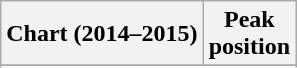<table class="wikitable sortable">
<tr>
<th align="left">Chart (2014–2015)</th>
<th align="center">Peak<br>position</th>
</tr>
<tr>
</tr>
<tr>
</tr>
<tr>
</tr>
<tr>
</tr>
<tr>
</tr>
</table>
